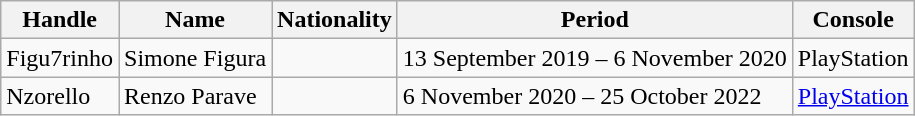<table class="wikitable sortable">
<tr>
<th>Handle</th>
<th>Name</th>
<th>Nationality</th>
<th>Period</th>
<th>Console</th>
</tr>
<tr>
<td>Figu7rinho</td>
<td>Simone Figura</td>
<td></td>
<td>13 September 2019 – 6 November 2020</td>
<td>PlayStation</td>
</tr>
<tr>
<td>Nzorello</td>
<td>Renzo Parave</td>
<td></td>
<td>6 November 2020 – 25 October 2022</td>
<td><a href='#'>PlayStation</a></td>
</tr>
</table>
